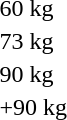<table>
<tr>
<td rowspan=2>60 kg<br></td>
<td rowspan=2></td>
<td rowspan=2></td>
<td></td>
</tr>
<tr>
<td></td>
</tr>
<tr>
<td rowspan=2>73 kg<br></td>
<td rowspan=2></td>
<td rowspan=2></td>
<td></td>
</tr>
<tr>
<td></td>
</tr>
<tr>
<td rowspan=2>90 kg<br></td>
<td rowspan=2></td>
<td rowspan=2></td>
<td></td>
</tr>
<tr>
<td></td>
</tr>
<tr>
<td rowspan=2>+90 kg<br></td>
<td rowspan=2></td>
<td rowspan=2></td>
<td></td>
</tr>
<tr>
<td></td>
</tr>
</table>
